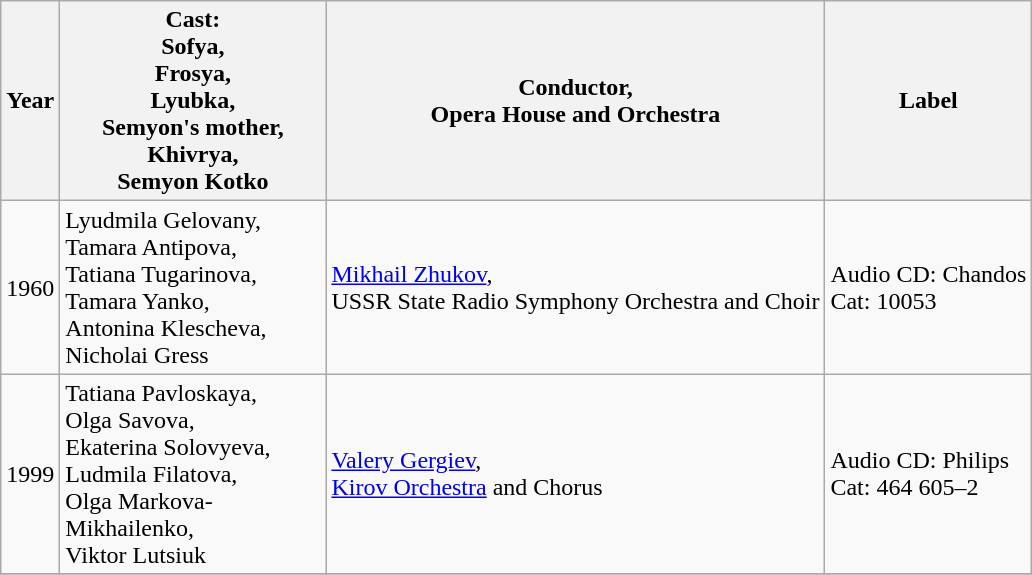<table class="wikitable">
<tr>
<th>Year</th>
<th width="170">Cast:<br>Sofya,<br>Frosya,<br>Lyubka,<br>Semyon's mother,<br>Khivrya,<br>Semyon Kotko</th>
<th>Conductor,<br>Opera House and Orchestra</th>
<th>Label</th>
</tr>
<tr>
<td>1960</td>
<td>Lyudmila Gelovany,<br>Tamara Antipova,<br>Tatiana Tugarinova,<br>Tamara Yanko,<br>Antonina Klescheva,<br>Nicholai Gress</td>
<td><a href='#'>Mikhail Zhukov</a>,<br>USSR State Radio Symphony Orchestra and Choir</td>
<td>Audio CD: Chandos<br>Cat: 10053</td>
</tr>
<tr>
<td>1999</td>
<td>Tatiana Pavloskaya,<br>Olga Savova,<br>Ekaterina Solovyeva,<br>Ludmila Filatova,<br>Olga Markova-Mikhailenko, <br>Viktor Lutsiuk</td>
<td><a href='#'>Valery Gergiev</a>,<br><a href='#'>Kirov Orchestra</a> and Chorus</td>
<td>Audio CD: Philips<br>Cat: 464 605–2</td>
</tr>
<tr>
</tr>
</table>
